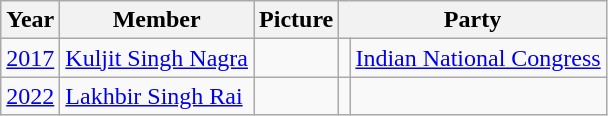<table class="wikitable sortable">
<tr>
<th>Year</th>
<th>Member</th>
<th>Picture</th>
<th colspan="2">Party</th>
</tr>
<tr>
<td><a href='#'>2017</a></td>
<td><a href='#'>Kuljit Singh Nagra</a></td>
<td></td>
<td></td>
<td><a href='#'>Indian National Congress</a></td>
</tr>
<tr>
<td><a href='#'>2022</a></td>
<td><a href='#'>Lakhbir Singh Rai</a></td>
<td></td>
<td></td>
</tr>
</table>
